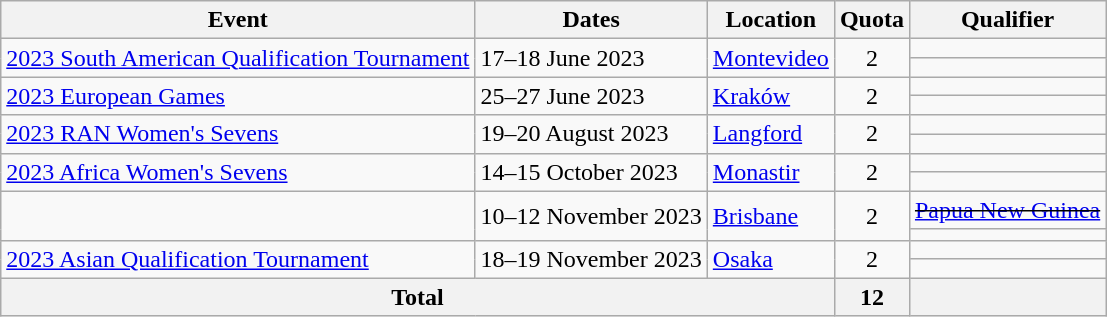<table class=wikitable>
<tr>
<th>Event</th>
<th>Dates</th>
<th>Location</th>
<th>Quota</th>
<th>Qualifier</th>
</tr>
<tr>
<td rowspan=2><a href='#'>2023 South American Qualification Tournament</a></td>
<td rowspan=2>17–18 June 2023</td>
<td rowspan=2> <a href='#'>Montevideo</a></td>
<td rowspan=2 align=center>2</td>
<td></td>
</tr>
<tr>
<td></td>
</tr>
<tr>
<td rowspan=2><a href='#'>2023 European Games</a></td>
<td rowspan=2>25–27 June 2023</td>
<td rowspan=2> <a href='#'>Kraków</a></td>
<td rowspan=2 align=center>2</td>
<td></td>
</tr>
<tr>
<td nowrap></td>
</tr>
<tr>
<td rowspan=2><a href='#'>2023 RAN Women's Sevens</a></td>
<td rowspan=2>19–20 August 2023</td>
<td rowspan=2> <a href='#'>Langford</a></td>
<td rowspan=2 align=center>2</td>
<td></td>
</tr>
<tr>
<td></td>
</tr>
<tr>
<td rowspan=2><a href='#'>2023 Africa Women's Sevens</a></td>
<td rowspan=2>14–15 October 2023</td>
<td rowspan=2> <a href='#'>Monastir</a></td>
<td rowspan=2 align=center>2</td>
<td></td>
</tr>
<tr>
<td></td>
</tr>
<tr>
<td rowspan=2></td>
<td rowspan=2>10–12 November 2023</td>
<td rowspan="2"> <a href='#'>Brisbane</a></td>
<td rowspan=2 align=center>2</td>
<td> <s><a href='#'>Papua New Guinea</a></s></td>
</tr>
<tr>
<td></td>
</tr>
<tr>
<td rowspan=2><a href='#'>2023 Asian Qualification Tournament</a></td>
<td rowspan=2>18–19 November 2023</td>
<td rowspan="2"> <a href='#'>Osaka</a></td>
<td rowspan="2" align="center">2</td>
<td></td>
</tr>
<tr>
<td></td>
</tr>
<tr>
<th colspan=3>Total</th>
<th>12</th>
<th></th>
</tr>
</table>
